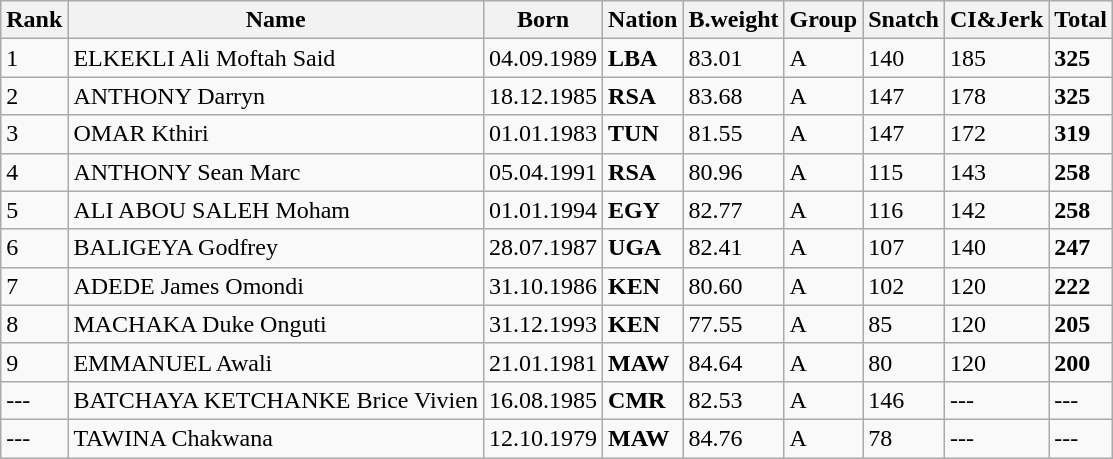<table class="wikitable">
<tr>
<th>Rank</th>
<th>Name</th>
<th>Born</th>
<th>Nation</th>
<th>B.weight</th>
<th>Group</th>
<th>Snatch</th>
<th>CI&Jerk</th>
<th>Total</th>
</tr>
<tr>
<td>1</td>
<td>ELKEKLI Ali Moftah Said</td>
<td>04.09.1989</td>
<td><strong>LBA</strong></td>
<td>83.01</td>
<td>A</td>
<td>140</td>
<td>185</td>
<td><strong>325</strong></td>
</tr>
<tr>
<td>2</td>
<td>ANTHONY Darryn</td>
<td>18.12.1985</td>
<td><strong>RSA</strong></td>
<td>83.68</td>
<td>A</td>
<td>147</td>
<td>178</td>
<td><strong>325</strong></td>
</tr>
<tr>
<td>3</td>
<td>OMAR Kthiri</td>
<td>01.01.1983</td>
<td><strong>TUN</strong></td>
<td>81.55</td>
<td>A</td>
<td>147</td>
<td>172</td>
<td><strong>319</strong></td>
</tr>
<tr>
<td>4</td>
<td>ANTHONY Sean Marc</td>
<td>05.04.1991</td>
<td><strong>RSA</strong></td>
<td>80.96</td>
<td>A</td>
<td>115</td>
<td>143</td>
<td><strong>258</strong></td>
</tr>
<tr>
<td>5</td>
<td>ALI ABOU SALEH Moham</td>
<td>01.01.1994</td>
<td><strong>EGY</strong></td>
<td>82.77</td>
<td>A</td>
<td>116</td>
<td>142</td>
<td><strong>258</strong></td>
</tr>
<tr>
<td>6</td>
<td>BALIGEYA Godfrey</td>
<td>28.07.1987</td>
<td><strong>UGA</strong></td>
<td>82.41</td>
<td>A</td>
<td>107</td>
<td>140</td>
<td><strong>247</strong></td>
</tr>
<tr>
<td>7</td>
<td>ADEDE James Omondi</td>
<td>31.10.1986</td>
<td><strong>KEN</strong></td>
<td>80.60</td>
<td>A</td>
<td>102</td>
<td>120</td>
<td><strong>222</strong></td>
</tr>
<tr>
<td>8</td>
<td>MACHAKA Duke Onguti</td>
<td>31.12.1993</td>
<td><strong>KEN</strong></td>
<td>77.55</td>
<td>A</td>
<td>85</td>
<td>120</td>
<td><strong>205</strong></td>
</tr>
<tr>
<td>9</td>
<td>EMMANUEL Awali</td>
<td>21.01.1981</td>
<td><strong>MAW</strong></td>
<td>84.64</td>
<td>A</td>
<td>80</td>
<td>120</td>
<td><strong>200</strong></td>
</tr>
<tr>
<td>---</td>
<td>BATCHAYA KETCHANKE Brice Vivien</td>
<td>16.08.1985</td>
<td><strong>CMR</strong></td>
<td>82.53</td>
<td>A</td>
<td>146</td>
<td>---</td>
<td>---</td>
</tr>
<tr>
<td>---</td>
<td>TAWINA Chakwana</td>
<td>12.10.1979</td>
<td><strong>MAW</strong></td>
<td>84.76</td>
<td>A</td>
<td>78</td>
<td>---</td>
<td>---</td>
</tr>
</table>
